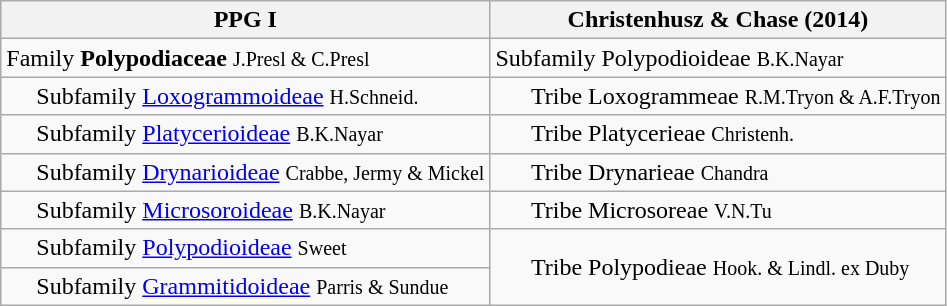<table class="wikitable ">
<tr>
<th>PPG I</th>
<th>Christenhusz & Chase (2014)</th>
</tr>
<tr>
<td>Family <strong>Polypodiaceae</strong> <small>J.Presl & C.Presl</small></td>
<td>Subfamily Polypodioideae <small>B.K.Nayar</small></td>
</tr>
<tr>
<td>     Subfamily <a href='#'>Loxogrammoideae</a> <small>H.Schneid.</small></td>
<td>      Tribe Loxogrammeae <small>R.M.Tryon & A.F.Tryon</small></td>
</tr>
<tr>
<td>     Subfamily <a href='#'>Platycerioideae</a> <small>B.K.Nayar</small></td>
<td>      Tribe Platycerieae <small>Christenh.</small></td>
</tr>
<tr>
<td>     Subfamily <a href='#'>Drynarioideae</a> <small>Crabbe, Jermy & Mickel</small></td>
<td>      Tribe Drynarieae <small>Chandra</small></td>
</tr>
<tr>
<td>     Subfamily <a href='#'>Microsoroideae</a> <small>B.K.Nayar</small></td>
<td>      Tribe Microsoreae <small>V.N.Tu</small></td>
</tr>
<tr>
<td>     Subfamily <a href='#'>Polypodioideae</a> <small>Sweet</small></td>
<td rowspan="2">      Tribe Polypodieae <small>Hook. & Lindl. ex Duby</small></td>
</tr>
<tr>
<td>     Subfamily <a href='#'>Grammitidoideae</a> <small>Parris & Sundue</small></td>
</tr>
</table>
